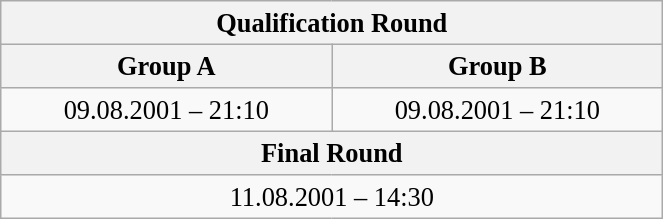<table class="wikitable" style=" text-align:center; font-size:110%;" width="35%">
<tr>
<th colspan="2">Qualification Round</th>
</tr>
<tr>
<th>Group A</th>
<th>Group B</th>
</tr>
<tr>
<td>09.08.2001 – 21:10</td>
<td>09.08.2001 – 21:10</td>
</tr>
<tr>
<th colspan="2">Final Round</th>
</tr>
<tr>
<td colspan="2">11.08.2001 – 14:30</td>
</tr>
</table>
